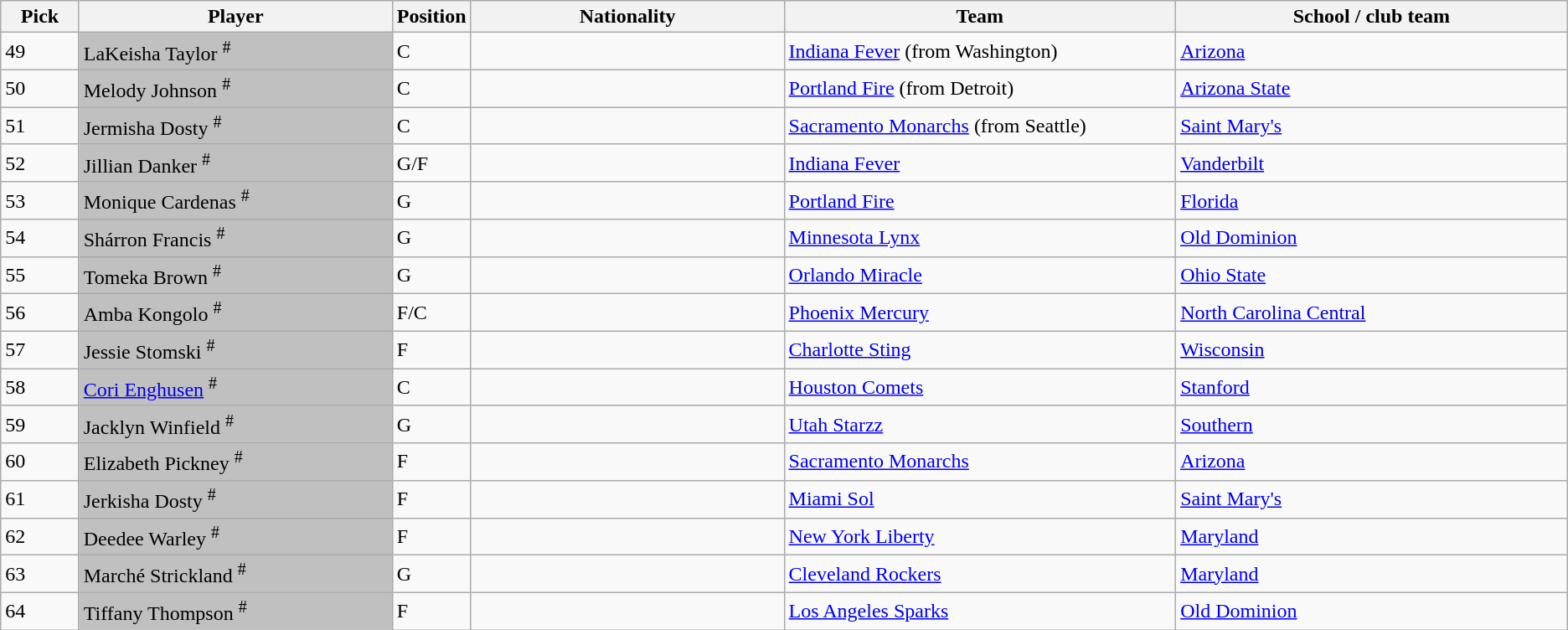<table class="wikitable sortable">
<tr>
<th style="width:5%;">Pick</th>
<th style="width:20%;">Player</th>
<th style="width:5%;">Position</th>
<th style="width:20%;">Nationality</th>
<th style="width:25%;">Team</th>
<th style="width:25%;">School / club team</th>
</tr>
<tr>
<td>49</td>
<td bgcolor=#C0C0C0>LaKeisha Taylor <sup>#</sup></td>
<td>C</td>
<td></td>
<td><a href='#'>Indiana Fever</a> (from Washington)</td>
<td><a href='#'>Arizona</a></td>
</tr>
<tr>
<td>50</td>
<td bgcolor=#C0C0C0>Melody Johnson <sup>#</sup></td>
<td>C</td>
<td></td>
<td><a href='#'>Portland Fire</a> (from Detroit)</td>
<td><a href='#'>Arizona State</a></td>
</tr>
<tr>
<td>51</td>
<td bgcolor=#C0C0C0>Jermisha Dosty <sup>#</sup></td>
<td>C</td>
<td></td>
<td><a href='#'>Sacramento Monarchs</a> (from Seattle)</td>
<td><a href='#'>Saint Mary's</a></td>
</tr>
<tr>
<td>52</td>
<td bgcolor=#C0C0C0>Jillian Danker <sup>#</sup></td>
<td>G/F</td>
<td></td>
<td><a href='#'>Indiana Fever</a></td>
<td><a href='#'>Vanderbilt</a></td>
</tr>
<tr>
<td>53</td>
<td bgcolor=#C0C0C0>Monique Cardenas <sup>#</sup></td>
<td>G</td>
<td></td>
<td><a href='#'>Portland Fire</a></td>
<td><a href='#'>Florida</a></td>
</tr>
<tr>
<td>54</td>
<td bgcolor=#C0C0C0>Shárron Francis <sup>#</sup></td>
<td>G</td>
<td></td>
<td><a href='#'>Minnesota Lynx</a></td>
<td><a href='#'>Old Dominion</a></td>
</tr>
<tr>
<td>55</td>
<td bgcolor=#C0C0C0>Tomeka Brown <sup>#</sup></td>
<td>G</td>
<td></td>
<td><a href='#'>Orlando Miracle</a></td>
<td><a href='#'>Ohio State</a></td>
</tr>
<tr>
<td>56</td>
<td bgcolor=#C0C0C0>Amba Kongolo <sup>#</sup></td>
<td>F/C</td>
<td></td>
<td><a href='#'>Phoenix Mercury</a></td>
<td><a href='#'>North Carolina Central</a></td>
</tr>
<tr>
<td>57</td>
<td bgcolor=#C0C0C0>Jessie Stomski <sup>#</sup></td>
<td>F</td>
<td></td>
<td><a href='#'>Charlotte Sting</a></td>
<td><a href='#'>Wisconsin</a></td>
</tr>
<tr>
<td>58</td>
<td bgcolor=#C0C0C0><a href='#'>Cori Enghusen</a> <sup>#</sup></td>
<td>C</td>
<td></td>
<td><a href='#'>Houston Comets</a></td>
<td><a href='#'>Stanford</a></td>
</tr>
<tr>
<td>59</td>
<td bgcolor=#C0C0C0>Jacklyn Winfield <sup>#</sup></td>
<td>G</td>
<td></td>
<td><a href='#'>Utah Starzz</a></td>
<td><a href='#'>Southern</a></td>
</tr>
<tr>
<td>60</td>
<td bgcolor=#C0C0C0>Elizabeth Pickney <sup>#</sup></td>
<td>F</td>
<td></td>
<td><a href='#'>Sacramento Monarchs</a></td>
<td><a href='#'>Arizona</a></td>
</tr>
<tr>
<td>61</td>
<td bgcolor=#C0C0C0>Jerkisha Dosty <sup>#</sup></td>
<td>F</td>
<td></td>
<td><a href='#'>Miami Sol</a></td>
<td><a href='#'>Saint Mary's</a></td>
</tr>
<tr>
<td>62</td>
<td bgcolor=#C0C0C0>Deedee Warley <sup>#</sup></td>
<td>F</td>
<td></td>
<td><a href='#'>New York Liberty</a></td>
<td><a href='#'>Maryland</a></td>
</tr>
<tr>
<td>63</td>
<td bgcolor=#C0C0C0>Marché Strickland <sup>#</sup></td>
<td>G</td>
<td></td>
<td><a href='#'>Cleveland Rockers</a></td>
<td><a href='#'>Maryland</a></td>
</tr>
<tr>
<td>64</td>
<td bgcolor=#C0C0C0>Tiffany Thompson <sup>#</sup></td>
<td>F</td>
<td></td>
<td><a href='#'>Los Angeles Sparks</a></td>
<td><a href='#'>Old Dominion</a></td>
</tr>
</table>
